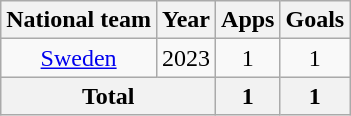<table class="wikitable" style="text-align:center">
<tr>
<th>National team</th>
<th>Year</th>
<th>Apps</th>
<th>Goals</th>
</tr>
<tr>
<td><a href='#'>Sweden</a></td>
<td>2023</td>
<td>1</td>
<td>1</td>
</tr>
<tr>
<th colspan="2">Total</th>
<th>1</th>
<th>1</th>
</tr>
</table>
